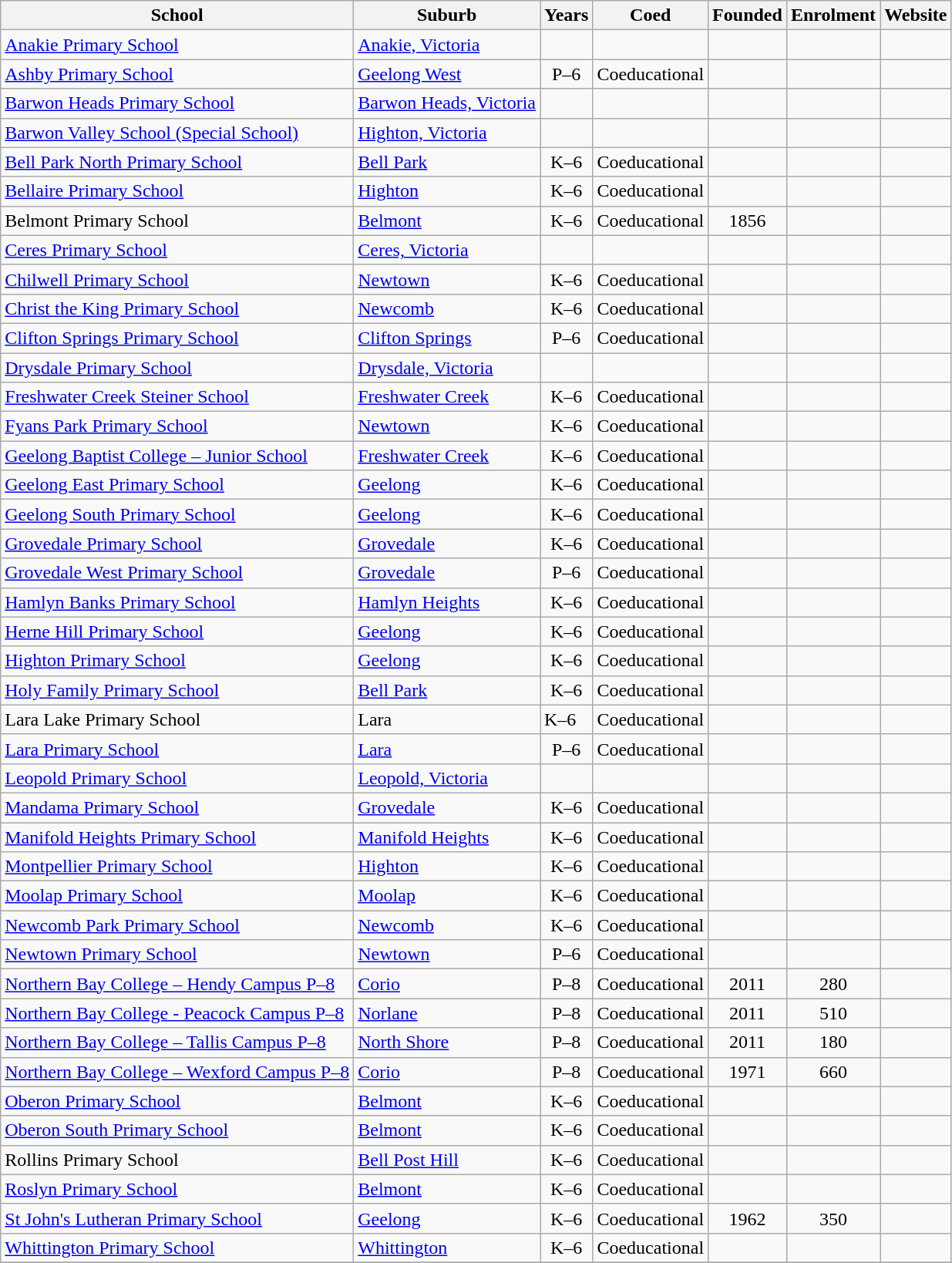<table class="wikitable sortable">
<tr>
<th>School</th>
<th>Suburb</th>
<th>Years</th>
<th>Coed</th>
<th>Founded</th>
<th>Enrolment</th>
<th>Website</th>
</tr>
<tr>
<td><a href='#'>Anakie Primary School</a></td>
<td><a href='#'>Anakie, Victoria</a></td>
<td align="center"></td>
<td align="center"></td>
<td align="center"></td>
<td align="center"></td>
<td align="center"></td>
</tr>
<tr>
<td><a href='#'>Ashby Primary School</a></td>
<td><a href='#'>Geelong West</a></td>
<td align="center">P–6</td>
<td align="center">Coeducational</td>
<td align="center"></td>
<td align="center"></td>
<td align="center"></td>
</tr>
<tr>
<td><a href='#'>Barwon Heads Primary School</a></td>
<td><a href='#'>Barwon Heads, Victoria</a></td>
<td align="center"></td>
<td align="center"></td>
<td align="center"></td>
<td align="center"></td>
<td align="center"></td>
</tr>
<tr>
<td><a href='#'>Barwon Valley School (Special School)</a></td>
<td><a href='#'>Highton, Victoria</a></td>
<td align="center"></td>
<td align="center"></td>
<td align="center"></td>
<td align="center"></td>
<td align="center"></td>
</tr>
<tr>
<td><a href='#'>Bell Park North Primary School</a></td>
<td><a href='#'>Bell Park</a></td>
<td align="center">K–6</td>
<td align="center">Coeducational</td>
<td align="center"></td>
<td align="center"></td>
<td align="center"></td>
</tr>
<tr>
<td><a href='#'>Bellaire Primary School</a></td>
<td><a href='#'>Highton</a></td>
<td align="center">K–6</td>
<td align="center">Coeducational</td>
<td align="center"></td>
<td align="center"></td>
<td align="center"></td>
</tr>
<tr>
<td>Belmont Primary School</td>
<td><a href='#'>Belmont</a></td>
<td align="center">K–6</td>
<td align="center">Coeducational</td>
<td align="center">1856</td>
<td align="center"></td>
<td align="center"></td>
</tr>
<tr>
<td><a href='#'>Ceres Primary School</a></td>
<td><a href='#'>Ceres, Victoria</a></td>
<td align="center"></td>
<td align="center"></td>
<td align="center"></td>
<td align="center"></td>
<td align="center"></td>
</tr>
<tr>
<td><a href='#'>Chilwell Primary School</a></td>
<td><a href='#'>Newtown</a></td>
<td align="center">K–6</td>
<td align="center">Coeducational</td>
<td align="center"></td>
<td align="center"></td>
<td align="center"></td>
</tr>
<tr>
<td><a href='#'>Christ the King Primary School</a></td>
<td><a href='#'>Newcomb</a></td>
<td align="center">K–6</td>
<td align="center">Coeducational</td>
<td align="center"></td>
<td align="center"></td>
<td align="center"></td>
</tr>
<tr>
<td><a href='#'>Clifton Springs Primary School</a></td>
<td><a href='#'>Clifton Springs</a></td>
<td align="center">P–6</td>
<td align="center">Coeducational</td>
<td align="center"></td>
<td align="center"></td>
<td align="center"></td>
</tr>
<tr>
<td><a href='#'>Drysdale Primary School</a></td>
<td><a href='#'>Drysdale, Victoria</a></td>
<td align="center"></td>
<td align="center"></td>
<td align="center"></td>
<td align="center"></td>
<td align="center"></td>
</tr>
<tr>
<td><a href='#'>Freshwater Creek Steiner School</a></td>
<td><a href='#'>Freshwater Creek</a></td>
<td align="center">K–6</td>
<td align="center">Coeducational</td>
<td align="center"></td>
<td align="center"></td>
<td align="center"></td>
</tr>
<tr>
<td><a href='#'>Fyans Park Primary School</a></td>
<td><a href='#'>Newtown</a></td>
<td align="center">K–6</td>
<td align="center">Coeducational</td>
<td align="center"></td>
<td align="center"></td>
<td align="center"></td>
</tr>
<tr>
<td><a href='#'>Geelong Baptist College – Junior School</a></td>
<td><a href='#'>Freshwater Creek</a></td>
<td align="center">K–6</td>
<td align="center">Coeducational</td>
<td align="center"></td>
<td align="center"></td>
<td align="center"></td>
</tr>
<tr>
<td><a href='#'>Geelong East Primary School</a></td>
<td><a href='#'>Geelong</a></td>
<td align="center">K–6</td>
<td align="center">Coeducational</td>
<td align="center"></td>
<td align="center"></td>
<td align="center"></td>
</tr>
<tr>
<td><a href='#'>Geelong South Primary School</a></td>
<td><a href='#'>Geelong</a></td>
<td align="center">K–6</td>
<td align="center">Coeducational</td>
<td align="center"></td>
<td align="center"></td>
<td align="center"></td>
</tr>
<tr>
<td><a href='#'>Grovedale Primary School</a></td>
<td><a href='#'>Grovedale</a></td>
<td align="center">K–6</td>
<td align="center">Coeducational</td>
<td align="center"></td>
<td align="center"></td>
<td align="center"></td>
</tr>
<tr>
<td><a href='#'>Grovedale West Primary School</a></td>
<td><a href='#'>Grovedale</a></td>
<td align="center">P–6</td>
<td align="center">Coeducational</td>
<td align="center"></td>
<td align="center"></td>
<td align="center"></td>
</tr>
<tr>
<td><a href='#'>Hamlyn Banks Primary School</a></td>
<td><a href='#'>Hamlyn Heights</a></td>
<td align="center">K–6</td>
<td align="center">Coeducational</td>
<td align="center"></td>
<td align="center"></td>
<td align="center"></td>
</tr>
<tr>
<td><a href='#'>Herne Hill Primary School</a></td>
<td><a href='#'>Geelong</a></td>
<td align="center">K–6</td>
<td align="center">Coeducational</td>
<td align="center"></td>
<td align="center"></td>
<td align="center"></td>
</tr>
<tr>
<td><a href='#'>Highton Primary School</a></td>
<td><a href='#'>Geelong</a></td>
<td align="center">K–6</td>
<td align="center">Coeducational</td>
<td align="center"></td>
<td align="center"></td>
<td align="center"></td>
</tr>
<tr>
<td><a href='#'>Holy Family Primary School</a></td>
<td><a href='#'>Bell Park</a></td>
<td align="center">K–6</td>
<td align="center">Coeducational</td>
<td align="center"></td>
<td align="center"></td>
<td align="center"></td>
</tr>
<tr>
<td>Lara Lake Primary School</td>
<td>Lara</td>
<td>K–6</td>
<td>Coeducational</td>
<td></td>
<td></td>
<td></td>
</tr>
<tr>
<td><a href='#'>Lara Primary School</a></td>
<td><a href='#'>Lara</a></td>
<td align="center">P–6</td>
<td align="center">Coeducational</td>
<td align="center"></td>
<td align="center"></td>
<td align="center"></td>
</tr>
<tr>
<td><a href='#'>Leopold Primary School</a></td>
<td><a href='#'>Leopold, Victoria</a></td>
<td align="center"></td>
<td align="center"></td>
<td align="center"></td>
<td align="center"></td>
<td align="center"></td>
</tr>
<tr>
<td><a href='#'>Mandama Primary School</a></td>
<td><a href='#'>Grovedale</a></td>
<td align="center">K–6</td>
<td align="center">Coeducational</td>
<td align="center"></td>
<td align="center"></td>
<td align="center"></td>
</tr>
<tr>
<td><a href='#'>Manifold Heights Primary School</a></td>
<td><a href='#'>Manifold Heights</a></td>
<td align="center">K–6</td>
<td align="center">Coeducational</td>
<td align="center"></td>
<td align="center"></td>
<td align="center"></td>
</tr>
<tr>
<td><a href='#'>Montpellier Primary School</a></td>
<td><a href='#'>Highton</a></td>
<td align="center">K–6</td>
<td align="center">Coeducational</td>
<td align="center"></td>
<td align="center"></td>
<td align="center"></td>
</tr>
<tr>
<td><a href='#'>Moolap Primary School</a></td>
<td><a href='#'>Moolap</a></td>
<td align="center">K–6</td>
<td align="center">Coeducational</td>
<td align="center"></td>
<td align="center"></td>
<td align="center"></td>
</tr>
<tr>
<td><a href='#'>Newcomb Park Primary School</a></td>
<td><a href='#'>Newcomb</a></td>
<td align="center">K–6</td>
<td align="center">Coeducational</td>
<td align="center"></td>
<td align="center"></td>
<td align="center"></td>
</tr>
<tr>
<td><a href='#'>Newtown Primary School</a></td>
<td><a href='#'>Newtown</a></td>
<td align="center">P–6</td>
<td align="center">Coeducational</td>
<td align="center"></td>
<td align="center"></td>
<td align="center"></td>
</tr>
<tr>
<td><a href='#'>Northern Bay College – Hendy Campus P–8</a></td>
<td><a href='#'>Corio</a></td>
<td align="center">P–8</td>
<td align="center">Coeducational</td>
<td align="center">2011</td>
<td align="center">280</td>
<td align="center"></td>
</tr>
<tr>
<td><a href='#'>Northern Bay College - Peacock Campus P–8</a></td>
<td><a href='#'>Norlane</a></td>
<td align="center">P–8</td>
<td align="center">Coeducational</td>
<td align="center">2011</td>
<td align="center">510</td>
<td align="center"></td>
</tr>
<tr>
<td><a href='#'>Northern Bay College – Tallis Campus P–8</a></td>
<td><a href='#'>North Shore</a></td>
<td align="center">P–8</td>
<td align="center">Coeducational</td>
<td align="center">2011</td>
<td align="center">180</td>
<td align="center"></td>
</tr>
<tr>
<td><a href='#'>Northern Bay College – Wexford Campus P–8</a></td>
<td><a href='#'>Corio</a></td>
<td align="center">P–8</td>
<td align="center">Coeducational</td>
<td align="center">1971</td>
<td align="center">660</td>
<td align="center"></td>
</tr>
<tr>
<td><a href='#'>Oberon Primary School</a></td>
<td><a href='#'>Belmont</a></td>
<td align="center">K–6</td>
<td align="center">Coeducational</td>
<td align="center"></td>
<td align="center"></td>
<td align="center"></td>
</tr>
<tr>
<td><a href='#'>Oberon South Primary School</a></td>
<td><a href='#'>Belmont</a></td>
<td align="center">K–6</td>
<td align="center">Coeducational</td>
<td align="center"></td>
<td align="center"></td>
<td align="center"></td>
</tr>
<tr>
<td>Rollins Primary School</td>
<td><a href='#'>Bell Post Hill</a></td>
<td align="center">K–6</td>
<td align="center">Coeducational</td>
<td align="center"></td>
<td align="center"></td>
<td align="center"></td>
</tr>
<tr>
<td><a href='#'>Roslyn Primary School</a></td>
<td><a href='#'>Belmont</a></td>
<td align="center">K–6</td>
<td align="center">Coeducational</td>
<td align="center"></td>
<td align="center"></td>
<td align="center"></td>
</tr>
<tr>
<td><a href='#'>St John's Lutheran Primary School</a></td>
<td><a href='#'>Geelong</a></td>
<td align="center">K–6</td>
<td align="center">Coeducational</td>
<td align="center">1962</td>
<td align="center">350</td>
<td align="center"></td>
</tr>
<tr>
<td><a href='#'>Whittington Primary School</a></td>
<td><a href='#'>Whittington</a></td>
<td align="center">K–6</td>
<td align="center">Coeducational</td>
<td align="center"></td>
<td align="center"></td>
<td align="center"></td>
</tr>
<tr>
</tr>
</table>
